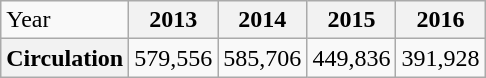<table class="wikitable">
<tr>
<td>Year</td>
<th>2013</th>
<th>2014</th>
<th>2015</th>
<th>2016</th>
</tr>
<tr>
<th>Circulation</th>
<td>579,556</td>
<td>585,706</td>
<td>449,836</td>
<td>391,928</td>
</tr>
</table>
